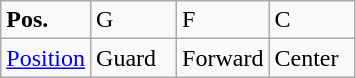<table class="wikitable">
<tr>
<td width="50"><strong>Pos.</strong></td>
<td width="50">G</td>
<td width="50">F</td>
<td width="50">C</td>
</tr>
<tr>
<td><a href='#'>Position</a></td>
<td>Guard</td>
<td>Forward</td>
<td>Center</td>
</tr>
</table>
